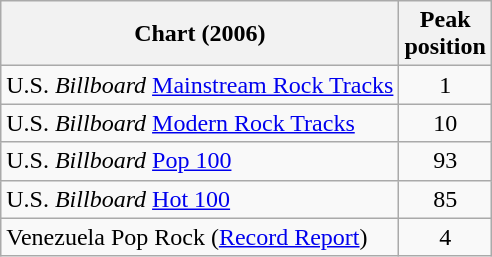<table class="wikitable">
<tr>
<th>Chart (2006)</th>
<th>Peak<br>position</th>
</tr>
<tr>
<td>U.S. <em>Billboard</em> <a href='#'>Mainstream Rock Tracks</a></td>
<td align="center">1</td>
</tr>
<tr>
<td>U.S. <em>Billboard</em> <a href='#'>Modern Rock Tracks</a></td>
<td align="center">10</td>
</tr>
<tr>
<td>U.S. <em>Billboard</em> <a href='#'>Pop 100</a></td>
<td align="center">93</td>
</tr>
<tr>
<td>U.S. <em>Billboard</em> <a href='#'>Hot 100</a></td>
<td align="center">85</td>
</tr>
<tr>
<td>Venezuela Pop Rock (<a href='#'>Record Report</a>)</td>
<td align="center">4</td>
</tr>
</table>
